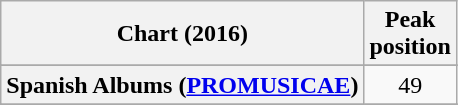<table class="wikitable sortable plainrowheaders" style="text-align:center">
<tr>
<th scope="col">Chart (2016)</th>
<th scope="col">Peak<br>position</th>
</tr>
<tr>
</tr>
<tr>
</tr>
<tr>
</tr>
<tr>
</tr>
<tr>
</tr>
<tr>
</tr>
<tr>
</tr>
<tr>
</tr>
<tr>
</tr>
<tr>
</tr>
<tr>
</tr>
<tr>
</tr>
<tr>
<th scope="row">Spanish Albums (<a href='#'>PROMUSICAE</a>)</th>
<td>49</td>
</tr>
<tr>
</tr>
<tr>
</tr>
<tr>
</tr>
<tr>
</tr>
</table>
